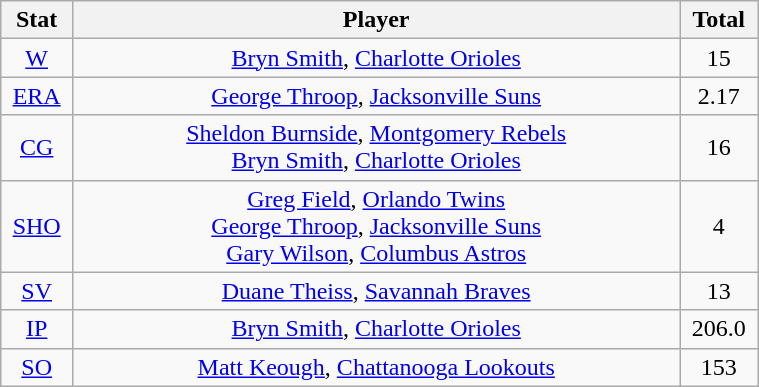<table class="wikitable" width="40%" style="text-align:center;">
<tr>
<th width="5%">Stat</th>
<th width="60%">Player</th>
<th width="5%">Total</th>
</tr>
<tr>
<td><a href='#'>W</a></td>
<td><a href='#'>Bryn Smith</a>, <a href='#'>Charlotte Orioles</a></td>
<td>15</td>
</tr>
<tr>
<td><a href='#'>ERA</a></td>
<td><a href='#'>George Throop</a>, <a href='#'>Jacksonville Suns</a></td>
<td>2.17</td>
</tr>
<tr>
<td><a href='#'>CG</a></td>
<td><a href='#'>Sheldon Burnside</a>, <a href='#'>Montgomery Rebels</a> <br> <a href='#'>Bryn Smith</a>, <a href='#'>Charlotte Orioles</a></td>
<td>16</td>
</tr>
<tr>
<td><a href='#'>SHO</a></td>
<td><a href='#'>Greg Field</a>, <a href='#'>Orlando Twins</a> <br> <a href='#'>George Throop</a>, <a href='#'>Jacksonville Suns</a> <br> <a href='#'>Gary Wilson</a>, <a href='#'>Columbus Astros</a></td>
<td>4</td>
</tr>
<tr>
<td><a href='#'>SV</a></td>
<td><a href='#'>Duane Theiss</a>, <a href='#'>Savannah Braves</a></td>
<td>13</td>
</tr>
<tr>
<td><a href='#'>IP</a></td>
<td><a href='#'>Bryn Smith</a>, <a href='#'>Charlotte Orioles</a></td>
<td>206.0</td>
</tr>
<tr>
<td><a href='#'>SO</a></td>
<td><a href='#'>Matt Keough</a>, <a href='#'>Chattanooga Lookouts</a></td>
<td>153</td>
</tr>
</table>
